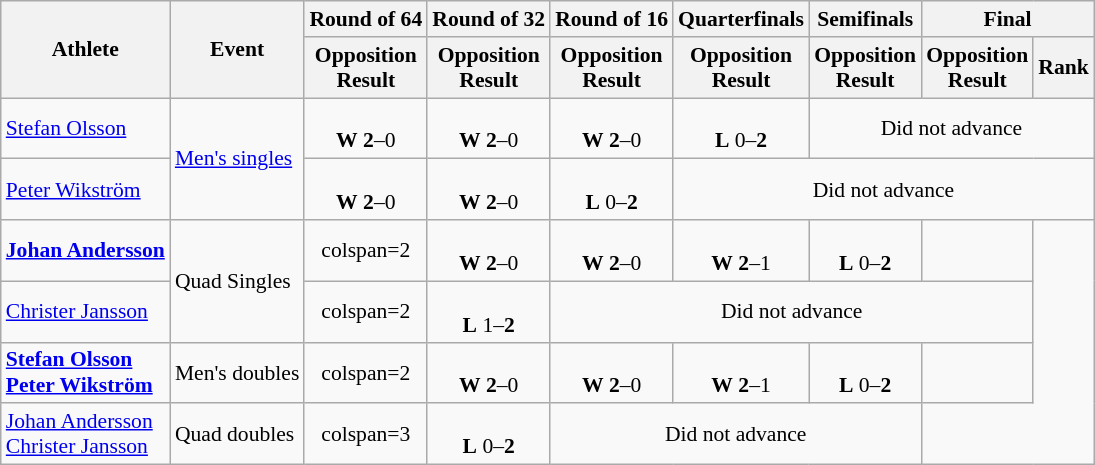<table class=wikitable style="font-size:90%">
<tr>
<th rowspan="2">Athlete</th>
<th rowspan="2">Event</th>
<th>Round of 64</th>
<th>Round of 32</th>
<th>Round of 16</th>
<th>Quarterfinals</th>
<th>Semifinals</th>
<th colspan="2">Final</th>
</tr>
<tr>
<th>Opposition<br>Result</th>
<th>Opposition<br>Result</th>
<th>Opposition<br>Result</th>
<th>Opposition<br>Result</th>
<th>Opposition<br>Result</th>
<th>Opposition<br>Result</th>
<th>Rank</th>
</tr>
<tr align=center>
<td align=left><a href='#'>Stefan Olsson</a></td>
<td align=left rowspan=2><a href='#'>Men's singles</a></td>
<td><br><strong>W</strong> <strong>2</strong>–0</td>
<td><br><strong>W</strong> <strong>2</strong>–0</td>
<td><br><strong>W</strong> <strong>2</strong>–0</td>
<td><br><strong>L</strong> 0–<strong>2</strong></td>
<td colspan=3>Did not advance</td>
</tr>
<tr align=center>
<td align=left><a href='#'>Peter Wikström</a></td>
<td><br><strong>W</strong> <strong>2</strong>–0</td>
<td><br><strong>W</strong> <strong>2</strong>–0</td>
<td><br><strong>L</strong> 0–<strong>2</strong></td>
<td colspan=4>Did not advance</td>
</tr>
<tr align=center>
<td align=left><strong><a href='#'>Johan Andersson</a></strong></td>
<td align=left rowspan=2>Quad Singles</td>
<td>colspan=2 </td>
<td><br><strong>W</strong> <strong>2</strong>–0</td>
<td><br><strong>W</strong> <strong>2</strong>–0</td>
<td><br><strong>W</strong> <strong>2</strong>–1</td>
<td><br><strong>L</strong> 0–<strong>2</strong></td>
<td></td>
</tr>
<tr align=center>
<td align=left><a href='#'>Christer Jansson</a></td>
<td>colspan=2 </td>
<td><br><strong>L</strong> 1–<strong>2</strong></td>
<td colspan=4>Did not advance</td>
</tr>
<tr align=center>
<td align=left><strong><a href='#'>Stefan Olsson</a><br><a href='#'>Peter Wikström</a></strong></td>
<td align=left>Men's doubles</td>
<td>colspan=2 </td>
<td><br><strong>W</strong> <strong>2</strong>–0</td>
<td><br><strong>W</strong> <strong>2</strong>–0</td>
<td><br><strong>W</strong> <strong>2</strong>–1</td>
<td><br><strong>L</strong> 0–<strong>2</strong></td>
<td></td>
</tr>
<tr align=center>
<td align=left><a href='#'>Johan Andersson</a><br><a href='#'>Christer Jansson</a></td>
<td align=left>Quad doubles</td>
<td>colspan=3 </td>
<td><br><strong>L</strong> 0–<strong>2</strong></td>
<td colspan=3>Did not advance</td>
</tr>
</table>
